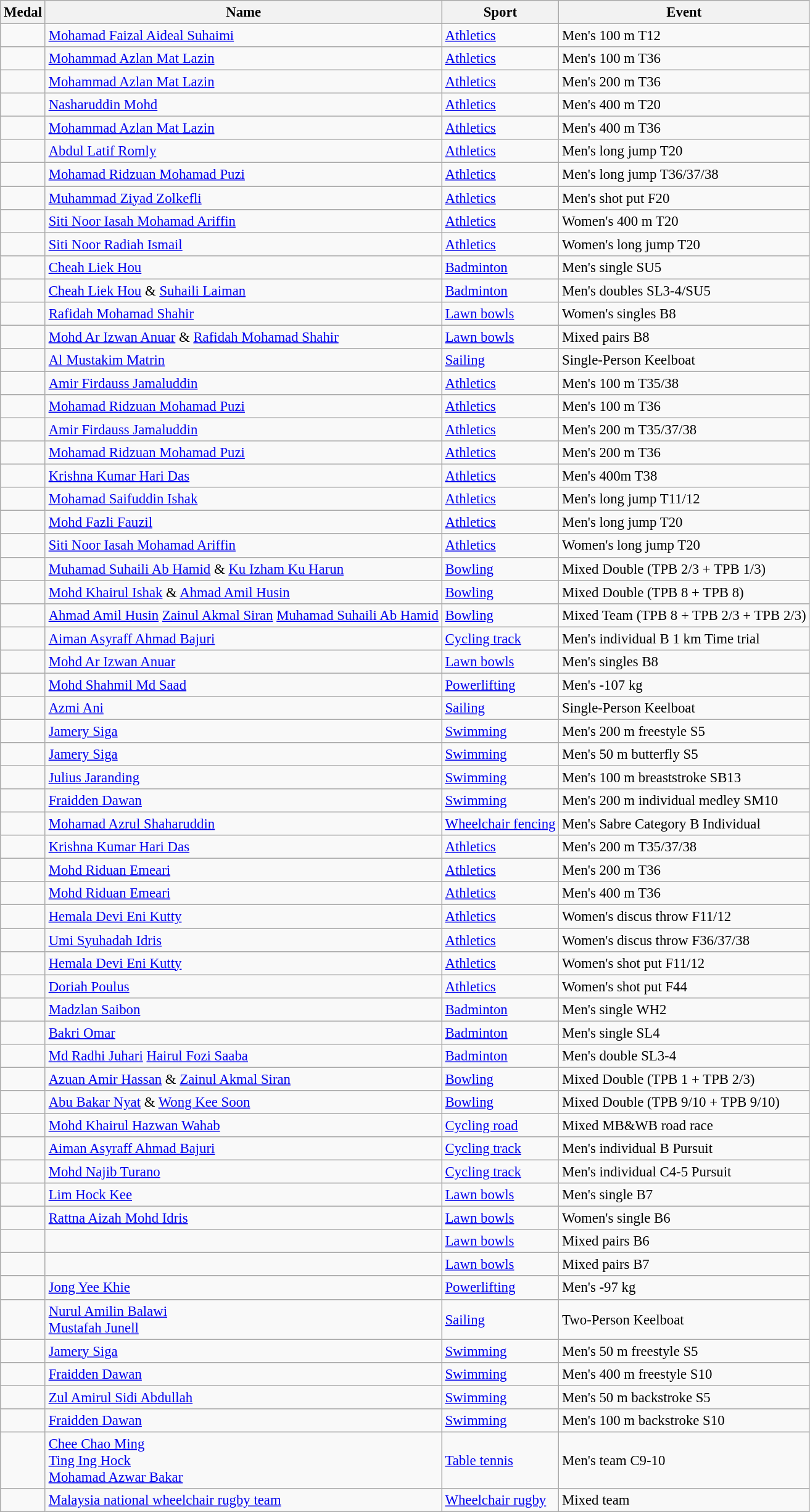<table class="wikitable sortable"  style="font-size:95%">
<tr>
<th>Medal</th>
<th>Name</th>
<th>Sport</th>
<th>Event</th>
</tr>
<tr>
<td></td>
<td><a href='#'>Mohamad Faizal Aideal Suhaimi</a></td>
<td><a href='#'>Athletics</a></td>
<td>Men's 100 m T12</td>
</tr>
<tr>
<td></td>
<td><a href='#'>Mohammad Azlan Mat Lazin</a></td>
<td><a href='#'>Athletics</a></td>
<td>Men's 100 m T36</td>
</tr>
<tr>
<td></td>
<td><a href='#'>Mohammad Azlan Mat Lazin</a></td>
<td><a href='#'>Athletics</a></td>
<td>Men's 200 m T36</td>
</tr>
<tr>
<td></td>
<td><a href='#'>Nasharuddin Mohd</a></td>
<td><a href='#'>Athletics</a></td>
<td>Men's 400 m T20</td>
</tr>
<tr>
<td></td>
<td><a href='#'>Mohammad Azlan Mat Lazin</a></td>
<td><a href='#'>Athletics</a></td>
<td>Men's 400 m T36</td>
</tr>
<tr>
<td></td>
<td><a href='#'>Abdul Latif Romly</a></td>
<td><a href='#'>Athletics</a></td>
<td>Men's long jump T20</td>
</tr>
<tr>
<td></td>
<td><a href='#'>Mohamad Ridzuan Mohamad Puzi</a></td>
<td><a href='#'>Athletics</a></td>
<td>Men's long jump T36/37/38</td>
</tr>
<tr>
<td></td>
<td><a href='#'>Muhammad Ziyad Zolkefli</a></td>
<td><a href='#'>Athletics</a></td>
<td>Men's shot put F20</td>
</tr>
<tr>
<td></td>
<td><a href='#'>Siti Noor Iasah Mohamad Ariffin</a></td>
<td><a href='#'>Athletics</a></td>
<td>Women's 400 m T20</td>
</tr>
<tr>
<td></td>
<td><a href='#'>Siti Noor Radiah Ismail</a></td>
<td><a href='#'>Athletics</a></td>
<td>Women's long jump T20</td>
</tr>
<tr>
<td></td>
<td><a href='#'>Cheah Liek Hou</a></td>
<td><a href='#'>Badminton</a></td>
<td>Men's single SU5</td>
</tr>
<tr>
<td></td>
<td><a href='#'>Cheah Liek Hou</a> & <a href='#'>Suhaili Laiman</a></td>
<td><a href='#'>Badminton</a></td>
<td>Men's doubles SL3-4/SU5</td>
</tr>
<tr>
<td></td>
<td><a href='#'>Rafidah Mohamad Shahir</a></td>
<td><a href='#'>Lawn bowls</a></td>
<td>Women's singles B8</td>
</tr>
<tr>
<td></td>
<td><a href='#'>Mohd Ar Izwan Anuar</a> & <a href='#'>Rafidah Mohamad Shahir</a></td>
<td><a href='#'>Lawn bowls</a></td>
<td>Mixed pairs B8</td>
</tr>
<tr>
<td></td>
<td><a href='#'>Al Mustakim Matrin</a></td>
<td><a href='#'>Sailing</a></td>
<td>Single-Person Keelboat</td>
</tr>
<tr>
<td></td>
<td><a href='#'>Amir Firdauss Jamaluddin</a></td>
<td><a href='#'>Athletics</a></td>
<td>Men's 100 m T35/38</td>
</tr>
<tr>
<td></td>
<td><a href='#'>Mohamad Ridzuan Mohamad Puzi</a></td>
<td><a href='#'>Athletics</a></td>
<td>Men's 100 m T36</td>
</tr>
<tr>
<td></td>
<td><a href='#'>Amir Firdauss Jamaluddin</a></td>
<td><a href='#'>Athletics</a></td>
<td>Men's 200 m T35/37/38</td>
</tr>
<tr>
<td></td>
<td><a href='#'>Mohamad Ridzuan Mohamad Puzi</a></td>
<td><a href='#'>Athletics</a></td>
<td>Men's 200 m T36</td>
</tr>
<tr>
<td></td>
<td><a href='#'>Krishna Kumar Hari Das</a></td>
<td><a href='#'>Athletics</a></td>
<td>Men's 400m T38</td>
</tr>
<tr>
<td></td>
<td><a href='#'>Mohamad Saifuddin Ishak</a></td>
<td><a href='#'>Athletics</a></td>
<td>Men's long jump T11/12</td>
</tr>
<tr>
<td></td>
<td><a href='#'>Mohd Fazli Fauzil</a></td>
<td><a href='#'>Athletics</a></td>
<td>Men's long jump T20</td>
</tr>
<tr>
<td></td>
<td><a href='#'>Siti Noor Iasah Mohamad Ariffin</a></td>
<td><a href='#'>Athletics</a></td>
<td>Women's long jump T20</td>
</tr>
<tr>
<td></td>
<td><a href='#'>Muhamad Suhaili Ab Hamid</a> & <a href='#'>Ku Izham Ku Harun</a></td>
<td><a href='#'>Bowling</a></td>
<td>Mixed Double (TPB 2/3 + TPB 1/3)</td>
</tr>
<tr>
<td></td>
<td><a href='#'>Mohd Khairul Ishak</a> & <a href='#'>Ahmad Amil Husin</a></td>
<td><a href='#'>Bowling</a></td>
<td>Mixed Double (TPB 8 + TPB 8)</td>
</tr>
<tr>
<td></td>
<td><a href='#'>Ahmad Amil Husin</a> <a href='#'>Zainul Akmal Siran</a> <a href='#'>Muhamad Suhaili Ab Hamid</a></td>
<td><a href='#'>Bowling</a></td>
<td>Mixed Team (TPB 8 + TPB 2/3 + TPB 2/3)</td>
</tr>
<tr>
<td></td>
<td><a href='#'>Aiman Asyraff Ahmad Bajuri</a></td>
<td><a href='#'>Cycling track</a></td>
<td>Men's individual B 1 km Time trial</td>
</tr>
<tr>
<td></td>
<td><a href='#'>Mohd Ar Izwan Anuar</a></td>
<td><a href='#'>Lawn bowls</a></td>
<td>Men's singles B8</td>
</tr>
<tr>
<td></td>
<td><a href='#'>Mohd Shahmil Md Saad</a></td>
<td><a href='#'>Powerlifting</a></td>
<td>Men's -107 kg</td>
</tr>
<tr>
<td></td>
<td><a href='#'>Azmi Ani</a></td>
<td><a href='#'>Sailing</a></td>
<td>Single-Person Keelboat</td>
</tr>
<tr>
<td></td>
<td><a href='#'>Jamery Siga</a></td>
<td><a href='#'>Swimming</a></td>
<td>Men's 200 m freestyle S5</td>
</tr>
<tr>
<td></td>
<td><a href='#'>Jamery Siga</a></td>
<td><a href='#'>Swimming</a></td>
<td>Men's 50 m butterfly S5</td>
</tr>
<tr>
<td></td>
<td><a href='#'>Julius Jaranding</a></td>
<td><a href='#'>Swimming</a></td>
<td>Men's 100 m breaststroke SB13</td>
</tr>
<tr>
<td></td>
<td><a href='#'>Fraidden Dawan</a></td>
<td><a href='#'>Swimming</a></td>
<td>Men's 200 m individual medley SM10</td>
</tr>
<tr>
<td></td>
<td><a href='#'>Mohamad Azrul Shaharuddin</a></td>
<td><a href='#'>Wheelchair fencing</a></td>
<td>Men's Sabre Category B Individual</td>
</tr>
<tr>
<td></td>
<td><a href='#'>Krishna Kumar Hari Das</a></td>
<td><a href='#'>Athletics</a></td>
<td>Men's 200 m T35/37/38</td>
</tr>
<tr>
<td></td>
<td><a href='#'>Mohd Riduan Emeari</a></td>
<td><a href='#'>Athletics</a></td>
<td>Men's 200 m T36</td>
</tr>
<tr>
<td></td>
<td><a href='#'>Mohd Riduan Emeari</a></td>
<td><a href='#'>Athletics</a></td>
<td>Men's 400 m T36</td>
</tr>
<tr>
<td></td>
<td><a href='#'>Hemala Devi Eni Kutty</a></td>
<td><a href='#'>Athletics</a></td>
<td>Women's discus throw F11/12</td>
</tr>
<tr>
<td></td>
<td><a href='#'>Umi Syuhadah Idris</a></td>
<td><a href='#'>Athletics</a></td>
<td>Women's discus throw F36/37/38</td>
</tr>
<tr>
<td></td>
<td><a href='#'>Hemala Devi Eni Kutty</a></td>
<td><a href='#'>Athletics</a></td>
<td>Women's shot put F11/12</td>
</tr>
<tr>
<td></td>
<td><a href='#'>Doriah Poulus</a></td>
<td><a href='#'>Athletics</a></td>
<td>Women's shot put F44</td>
</tr>
<tr>
<td></td>
<td><a href='#'>Madzlan Saibon</a></td>
<td><a href='#'>Badminton</a></td>
<td>Men's single WH2</td>
</tr>
<tr>
<td></td>
<td><a href='#'>Bakri Omar</a></td>
<td><a href='#'>Badminton</a></td>
<td>Men's single SL4</td>
</tr>
<tr>
<td></td>
<td><a href='#'>Md Radhi Juhari</a> <a href='#'>Hairul Fozi Saaba</a></td>
<td><a href='#'>Badminton</a></td>
<td>Men's double SL3-4</td>
</tr>
<tr>
<td></td>
<td><a href='#'>Azuan Amir Hassan</a> & <a href='#'>Zainul Akmal Siran</a></td>
<td><a href='#'>Bowling</a></td>
<td>Mixed Double (TPB 1 + TPB 2/3)</td>
</tr>
<tr>
<td></td>
<td><a href='#'>Abu Bakar Nyat</a> & <a href='#'>Wong Kee Soon</a></td>
<td><a href='#'>Bowling</a></td>
<td>Mixed Double (TPB 9/10 + TPB 9/10)</td>
</tr>
<tr>
<td></td>
<td><a href='#'>Mohd Khairul Hazwan Wahab</a></td>
<td><a href='#'>Cycling road</a></td>
<td>Mixed MB&WB road race</td>
</tr>
<tr>
<td></td>
<td><a href='#'>Aiman Asyraff Ahmad Bajuri</a></td>
<td><a href='#'>Cycling track</a></td>
<td>Men's individual B Pursuit</td>
</tr>
<tr>
<td></td>
<td><a href='#'>Mohd Najib Turano</a></td>
<td><a href='#'>Cycling track</a></td>
<td>Men's individual C4-5 Pursuit</td>
</tr>
<tr>
<td></td>
<td><a href='#'>Lim Hock Kee</a></td>
<td><a href='#'>Lawn bowls</a></td>
<td>Men's single B7</td>
</tr>
<tr>
<td></td>
<td><a href='#'>Rattna Aizah Mohd Idris</a></td>
<td><a href='#'>Lawn bowls</a></td>
<td>Women's single B6</td>
</tr>
<tr>
<td></td>
<td></td>
<td><a href='#'>Lawn bowls</a></td>
<td>Mixed pairs B6</td>
</tr>
<tr>
<td></td>
<td></td>
<td><a href='#'>Lawn bowls</a></td>
<td>Mixed pairs B7</td>
</tr>
<tr>
<td></td>
<td><a href='#'>Jong Yee Khie</a></td>
<td><a href='#'>Powerlifting</a></td>
<td>Men's -97 kg</td>
</tr>
<tr>
<td></td>
<td><a href='#'>Nurul Amilin Balawi</a><br><a href='#'>Mustafah Junell</a></td>
<td><a href='#'>Sailing</a></td>
<td>Two-Person Keelboat</td>
</tr>
<tr>
<td></td>
<td><a href='#'>Jamery Siga</a></td>
<td><a href='#'>Swimming</a></td>
<td>Men's 50 m freestyle S5</td>
</tr>
<tr>
<td></td>
<td><a href='#'>Fraidden Dawan</a></td>
<td><a href='#'>Swimming</a></td>
<td>Men's 400 m freestyle S10</td>
</tr>
<tr>
<td></td>
<td><a href='#'>Zul Amirul Sidi Abdullah</a></td>
<td><a href='#'>Swimming</a></td>
<td>Men's 50 m backstroke S5</td>
</tr>
<tr>
<td></td>
<td><a href='#'>Fraidden Dawan</a></td>
<td><a href='#'>Swimming</a></td>
<td>Men's 100 m backstroke S10</td>
</tr>
<tr>
<td></td>
<td><a href='#'>Chee Chao Ming</a><br><a href='#'>Ting Ing Hock</a><br><a href='#'>Mohamad Azwar Bakar</a></td>
<td><a href='#'>Table tennis</a></td>
<td>Men's team C9-10</td>
</tr>
<tr>
<td></td>
<td><a href='#'>Malaysia national wheelchair rugby team</a></td>
<td><a href='#'>Wheelchair rugby</a></td>
<td>Mixed team</td>
</tr>
</table>
